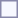<table style="border:1px solid #8888aa; background-color:#f7f8ff; padding:5px; font-size:95%; margin: 0px 12px 12px 0px;">
</table>
